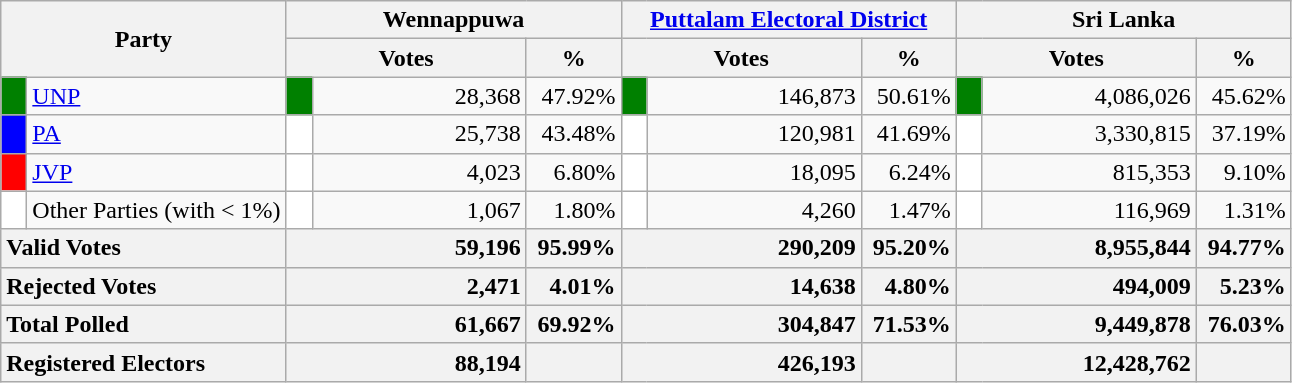<table class="wikitable">
<tr>
<th colspan="2" width="144px"rowspan="2">Party</th>
<th colspan="3" width="216px">Wennappuwa</th>
<th colspan="3" width="216px"><a href='#'>Puttalam Electoral District</a></th>
<th colspan="3" width="216px">Sri Lanka</th>
</tr>
<tr>
<th colspan="2" width="144px">Votes</th>
<th>%</th>
<th colspan="2" width="144px">Votes</th>
<th>%</th>
<th colspan="2" width="144px">Votes</th>
<th>%</th>
</tr>
<tr>
<td style="background-color:green;" width="10px"></td>
<td style="text-align:left;"><a href='#'>UNP</a></td>
<td style="background-color:green;" width="10px"></td>
<td style="text-align:right;">28,368</td>
<td style="text-align:right;">47.92%</td>
<td style="background-color:green;" width="10px"></td>
<td style="text-align:right;">146,873</td>
<td style="text-align:right;">50.61%</td>
<td style="background-color:green;" width="10px"></td>
<td style="text-align:right;">4,086,026</td>
<td style="text-align:right;">45.62%</td>
</tr>
<tr>
<td style="background-color:blue;" width="10px"></td>
<td style="text-align:left;"><a href='#'>PA</a></td>
<td style="background-color:white;" width="10px"></td>
<td style="text-align:right;">25,738</td>
<td style="text-align:right;">43.48%</td>
<td style="background-color:white;" width="10px"></td>
<td style="text-align:right;">120,981</td>
<td style="text-align:right;">41.69%</td>
<td style="background-color:white;" width="10px"></td>
<td style="text-align:right;">3,330,815</td>
<td style="text-align:right;">37.19%</td>
</tr>
<tr>
<td style="background-color:red;" width="10px"></td>
<td style="text-align:left;"><a href='#'>JVP</a></td>
<td style="background-color:white;" width="10px"></td>
<td style="text-align:right;">4,023</td>
<td style="text-align:right;">6.80%</td>
<td style="background-color:white;" width="10px"></td>
<td style="text-align:right;">18,095</td>
<td style="text-align:right;">6.24%</td>
<td style="background-color:white;" width="10px"></td>
<td style="text-align:right;">815,353</td>
<td style="text-align:right;">9.10%</td>
</tr>
<tr>
<td style="background-color:white;" width="10px"></td>
<td style="text-align:left;">Other Parties (with < 1%)</td>
<td style="background-color:white;" width="10px"></td>
<td style="text-align:right;">1,067</td>
<td style="text-align:right;">1.80%</td>
<td style="background-color:white;" width="10px"></td>
<td style="text-align:right;">4,260</td>
<td style="text-align:right;">1.47%</td>
<td style="background-color:white;" width="10px"></td>
<td style="text-align:right;">116,969</td>
<td style="text-align:right;">1.31%</td>
</tr>
<tr>
<th colspan="2" width="144px"style="text-align:left;">Valid Votes</th>
<th style="text-align:right;"colspan="2" width="144px">59,196</th>
<th style="text-align:right;">95.99%</th>
<th style="text-align:right;"colspan="2" width="144px">290,209</th>
<th style="text-align:right;">95.20%</th>
<th style="text-align:right;"colspan="2" width="144px">8,955,844</th>
<th style="text-align:right;">94.77%</th>
</tr>
<tr>
<th colspan="2" width="144px"style="text-align:left;">Rejected Votes</th>
<th style="text-align:right;"colspan="2" width="144px">2,471</th>
<th style="text-align:right;">4.01%</th>
<th style="text-align:right;"colspan="2" width="144px">14,638</th>
<th style="text-align:right;">4.80%</th>
<th style="text-align:right;"colspan="2" width="144px">494,009</th>
<th style="text-align:right;">5.23%</th>
</tr>
<tr>
<th colspan="2" width="144px"style="text-align:left;">Total Polled</th>
<th style="text-align:right;"colspan="2" width="144px">61,667</th>
<th style="text-align:right;">69.92%</th>
<th style="text-align:right;"colspan="2" width="144px">304,847</th>
<th style="text-align:right;">71.53%</th>
<th style="text-align:right;"colspan="2" width="144px">9,449,878</th>
<th style="text-align:right;">76.03%</th>
</tr>
<tr>
<th colspan="2" width="144px"style="text-align:left;">Registered Electors</th>
<th style="text-align:right;"colspan="2" width="144px">88,194</th>
<th></th>
<th style="text-align:right;"colspan="2" width="144px">426,193</th>
<th></th>
<th style="text-align:right;"colspan="2" width="144px">12,428,762</th>
<th></th>
</tr>
</table>
